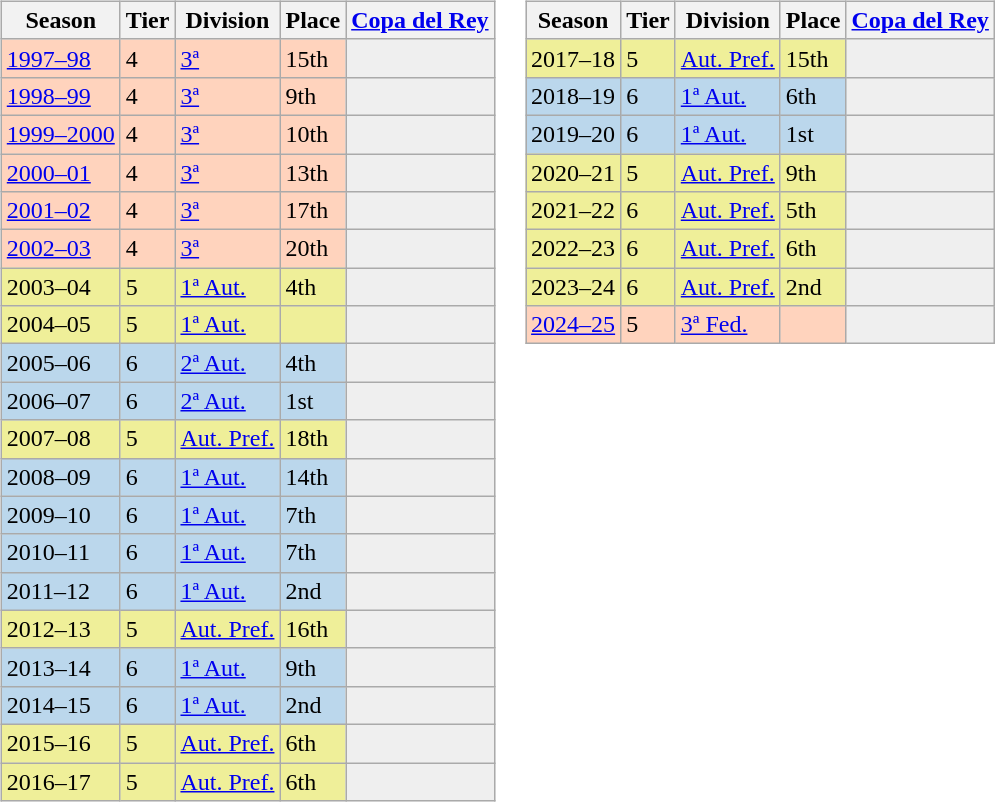<table>
<tr>
<td valign="top" width=0%><br><table class="wikitable">
<tr style="background:#f0f6fa;">
<th>Season</th>
<th>Tier</th>
<th>Division</th>
<th>Place</th>
<th><a href='#'>Copa del Rey</a></th>
</tr>
<tr>
<td style="background:#FFD3BD;"><a href='#'>1997–98</a></td>
<td style="background:#FFD3BD;">4</td>
<td style="background:#FFD3BD;"><a href='#'>3ª</a></td>
<td style="background:#FFD3BD;">15th</td>
<td style="background:#efefef;"></td>
</tr>
<tr>
<td style="background:#FFD3BD;"><a href='#'>1998–99</a></td>
<td style="background:#FFD3BD;">4</td>
<td style="background:#FFD3BD;"><a href='#'>3ª</a></td>
<td style="background:#FFD3BD;">9th</td>
<td style="background:#efefef;"></td>
</tr>
<tr>
<td style="background:#FFD3BD;"><a href='#'>1999–2000</a></td>
<td style="background:#FFD3BD;">4</td>
<td style="background:#FFD3BD;"><a href='#'>3ª</a></td>
<td style="background:#FFD3BD;">10th</td>
<td style="background:#efefef;"></td>
</tr>
<tr>
<td style="background:#FFD3BD;"><a href='#'>2000–01</a></td>
<td style="background:#FFD3BD;">4</td>
<td style="background:#FFD3BD;"><a href='#'>3ª</a></td>
<td style="background:#FFD3BD;">13th</td>
<td style="background:#efefef;"></td>
</tr>
<tr>
<td style="background:#FFD3BD;"><a href='#'>2001–02</a></td>
<td style="background:#FFD3BD;">4</td>
<td style="background:#FFD3BD;"><a href='#'>3ª</a></td>
<td style="background:#FFD3BD;">17th</td>
<td style="background:#efefef;"></td>
</tr>
<tr>
<td style="background:#FFD3BD;"><a href='#'>2002–03</a></td>
<td style="background:#FFD3BD;">4</td>
<td style="background:#FFD3BD;"><a href='#'>3ª</a></td>
<td style="background:#FFD3BD;">20th</td>
<td style="background:#efefef;"></td>
</tr>
<tr>
<td style="background:#EFEF99;">2003–04</td>
<td style="background:#EFEF99;">5</td>
<td style="background:#EFEF99;"><a href='#'>1ª Aut.</a></td>
<td style="background:#EFEF99;">4th</td>
<td style="background:#efefef;"></td>
</tr>
<tr>
<td style="background:#EFEF99;">2004–05</td>
<td style="background:#EFEF99;">5</td>
<td style="background:#EFEF99;"><a href='#'>1ª Aut.</a></td>
<td style="background:#EFEF99;"></td>
<td style="background:#efefef;"></td>
</tr>
<tr>
<td style="background:#BBD7EC;">2005–06</td>
<td style="background:#BBD7EC;">6</td>
<td style="background:#BBD7EC;"><a href='#'>2ª Aut.</a></td>
<td style="background:#BBD7EC;">4th</td>
<th style="background:#efefef;"></th>
</tr>
<tr>
<td style="background:#BBD7EC;">2006–07</td>
<td style="background:#BBD7EC;">6</td>
<td style="background:#BBD7EC;"><a href='#'>2ª Aut.</a></td>
<td style="background:#BBD7EC;">1st</td>
<th style="background:#efefef;"></th>
</tr>
<tr>
<td style="background:#EFEF99;">2007–08</td>
<td style="background:#EFEF99;">5</td>
<td style="background:#EFEF99;"><a href='#'>Aut. Pref.</a></td>
<td style="background:#EFEF99;">18th</td>
<td style="background:#efefef;"></td>
</tr>
<tr>
<td style="background:#BBD7EC;">2008–09</td>
<td style="background:#BBD7EC;">6</td>
<td style="background:#BBD7EC;"><a href='#'>1ª Aut.</a></td>
<td style="background:#BBD7EC;">14th</td>
<th style="background:#efefef;"></th>
</tr>
<tr>
<td style="background:#BBD7EC;">2009–10</td>
<td style="background:#BBD7EC;">6</td>
<td style="background:#BBD7EC;"><a href='#'>1ª Aut.</a></td>
<td style="background:#BBD7EC;">7th</td>
<th style="background:#efefef;"></th>
</tr>
<tr>
<td style="background:#BBD7EC;">2010–11</td>
<td style="background:#BBD7EC;">6</td>
<td style="background:#BBD7EC;"><a href='#'>1ª Aut.</a></td>
<td style="background:#BBD7EC;">7th</td>
<th style="background:#efefef;"></th>
</tr>
<tr>
<td style="background:#BBD7EC;">2011–12</td>
<td style="background:#BBD7EC;">6</td>
<td style="background:#BBD7EC;"><a href='#'>1ª Aut.</a></td>
<td style="background:#BBD7EC;">2nd</td>
<th style="background:#efefef;"></th>
</tr>
<tr>
<td style="background:#EFEF99;">2012–13</td>
<td style="background:#EFEF99;">5</td>
<td style="background:#EFEF99;"><a href='#'>Aut. Pref.</a></td>
<td style="background:#EFEF99;">16th</td>
<td style="background:#efefef;"></td>
</tr>
<tr>
<td style="background:#BBD7EC;">2013–14</td>
<td style="background:#BBD7EC;">6</td>
<td style="background:#BBD7EC;"><a href='#'>1ª Aut.</a></td>
<td style="background:#BBD7EC;">9th</td>
<th style="background:#efefef;"></th>
</tr>
<tr>
<td style="background:#BBD7EC;">2014–15</td>
<td style="background:#BBD7EC;">6</td>
<td style="background:#BBD7EC;"><a href='#'>1ª Aut.</a></td>
<td style="background:#BBD7EC;">2nd</td>
<th style="background:#efefef;"></th>
</tr>
<tr>
<td style="background:#EFEF99;">2015–16</td>
<td style="background:#EFEF99;">5</td>
<td style="background:#EFEF99;"><a href='#'>Aut. Pref.</a></td>
<td style="background:#EFEF99;">6th</td>
<td style="background:#efefef;"></td>
</tr>
<tr>
<td style="background:#EFEF99;">2016–17</td>
<td style="background:#EFEF99;">5</td>
<td style="background:#EFEF99;"><a href='#'>Aut. Pref.</a></td>
<td style="background:#EFEF99;">6th</td>
<td style="background:#efefef;"></td>
</tr>
</table>
</td>
<td valign="top" width=0%><br><table class="wikitable">
<tr style="background:#f0f6fa;">
<th>Season</th>
<th>Tier</th>
<th>Division</th>
<th>Place</th>
<th><a href='#'>Copa del Rey</a></th>
</tr>
<tr>
<td style="background:#EFEF99;">2017–18</td>
<td style="background:#EFEF99;">5</td>
<td style="background:#EFEF99;"><a href='#'>Aut. Pref.</a></td>
<td style="background:#EFEF99;">15th</td>
<td style="background:#efefef;"></td>
</tr>
<tr>
<td style="background:#BBD7EC;">2018–19</td>
<td style="background:#BBD7EC;">6</td>
<td style="background:#BBD7EC;"><a href='#'>1ª Aut.</a></td>
<td style="background:#BBD7EC;">6th</td>
<th style="background:#efefef;"></th>
</tr>
<tr>
<td style="background:#BBD7EC;">2019–20</td>
<td style="background:#BBD7EC;">6</td>
<td style="background:#BBD7EC;"><a href='#'>1ª Aut.</a></td>
<td style="background:#BBD7EC;">1st</td>
<th style="background:#efefef;"></th>
</tr>
<tr>
<td style="background:#EFEF99;">2020–21</td>
<td style="background:#EFEF99;">5</td>
<td style="background:#EFEF99;"><a href='#'>Aut. Pref.</a></td>
<td style="background:#EFEF99;">9th</td>
<td style="background:#efefef;"></td>
</tr>
<tr>
<td style="background:#EFEF99;">2021–22</td>
<td style="background:#EFEF99;">6</td>
<td style="background:#EFEF99;"><a href='#'>Aut. Pref.</a></td>
<td style="background:#EFEF99;">5th</td>
<td style="background:#efefef;"></td>
</tr>
<tr>
<td style="background:#EFEF99;">2022–23</td>
<td style="background:#EFEF99;">6</td>
<td style="background:#EFEF99;"><a href='#'>Aut. Pref.</a></td>
<td style="background:#EFEF99;">6th</td>
<td style="background:#efefef;"></td>
</tr>
<tr>
<td style="background:#EFEF99;">2023–24</td>
<td style="background:#EFEF99;">6</td>
<td style="background:#EFEF99;"><a href='#'>Aut. Pref.</a></td>
<td style="background:#EFEF99;">2nd</td>
<td style="background:#efefef;"></td>
</tr>
<tr>
<td style="background:#FFD3BD;"><a href='#'>2024–25</a></td>
<td style="background:#FFD3BD;">5</td>
<td style="background:#FFD3BD;"><a href='#'>3ª Fed.</a></td>
<td style="background:#FFD3BD;"></td>
<td style="background:#efefef;"></td>
</tr>
</table>
</td>
</tr>
</table>
